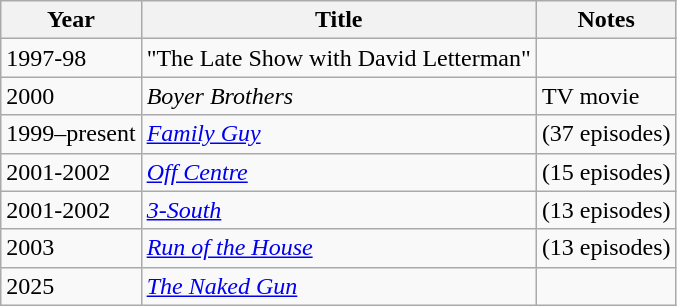<table class="wikitable sortable">
<tr>
<th>Year</th>
<th>Title</th>
<th>Notes</th>
</tr>
<tr>
<td>1997-98</td>
<td>"The Late Show with David Letterman"</td>
<td></td>
</tr>
<tr>
<td>2000</td>
<td><em>Boyer Brothers</em></td>
<td>TV movie</td>
</tr>
<tr>
<td>1999–present</td>
<td><em><a href='#'>Family Guy</a></em></td>
<td>(37 episodes)</td>
</tr>
<tr>
<td>2001-2002</td>
<td><em><a href='#'>Off Centre</a></em></td>
<td>(15 episodes)</td>
</tr>
<tr>
<td>2001-2002</td>
<td><em><a href='#'>3-South</a></em></td>
<td>(13 episodes)</td>
</tr>
<tr>
<td>2003</td>
<td><em><a href='#'>Run of the House</a></em></td>
<td>(13 episodes)</td>
</tr>
<tr>
<td>2025</td>
<td><em><a href='#'>The Naked Gun</a></em></td>
<td></td>
</tr>
</table>
